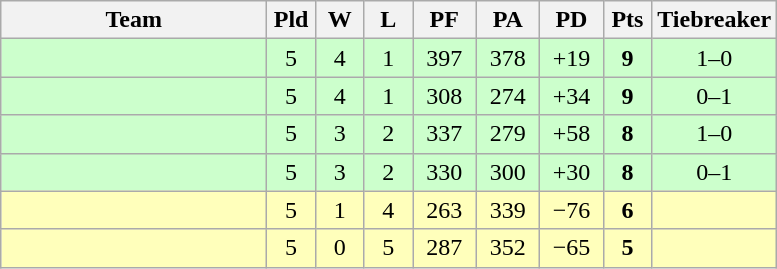<table class="wikitable" style="text-align:center;">
<tr>
<th width=170>Team</th>
<th width=25>Pld</th>
<th width=25>W</th>
<th width=25>L</th>
<th width=35>PF</th>
<th width=35>PA</th>
<th width=35>PD</th>
<th width=25>Pts</th>
<th width=50>Tiebreaker</th>
</tr>
<tr bgcolor=ccffcc>
<td align="left"></td>
<td>5</td>
<td>4</td>
<td>1</td>
<td>397</td>
<td>378</td>
<td>+19</td>
<td><strong>9</strong></td>
<td>1–0</td>
</tr>
<tr bgcolor=ccffcc>
<td align="left"></td>
<td>5</td>
<td>4</td>
<td>1</td>
<td>308</td>
<td>274</td>
<td>+34</td>
<td><strong>9</strong></td>
<td>0–1</td>
</tr>
<tr bgcolor=ccffcc>
<td align="left"></td>
<td>5</td>
<td>3</td>
<td>2</td>
<td>337</td>
<td>279</td>
<td>+58</td>
<td><strong>8</strong></td>
<td>1–0</td>
</tr>
<tr bgcolor=ccffcc>
<td align="left"></td>
<td>5</td>
<td>3</td>
<td>2</td>
<td>330</td>
<td>300</td>
<td>+30</td>
<td><strong>8</strong></td>
<td>0–1</td>
</tr>
<tr bgcolor=ffffbb>
<td align="left"></td>
<td>5</td>
<td>1</td>
<td>4</td>
<td>263</td>
<td>339</td>
<td>−76</td>
<td><strong>6</strong></td>
<td></td>
</tr>
<tr bgcolor=ffffbb>
<td align="left"></td>
<td>5</td>
<td>0</td>
<td>5</td>
<td>287</td>
<td>352</td>
<td>−65</td>
<td><strong>5</strong></td>
<td></td>
</tr>
</table>
